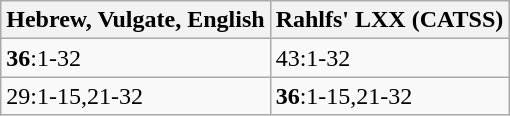<table class=wikitable>
<tr>
<th>Hebrew, Vulgate, English</th>
<th>Rahlfs' LXX (CATSS)</th>
</tr>
<tr>
<td><strong>36</strong>:1-32</td>
<td>43:1-32</td>
</tr>
<tr>
<td>29:1-15,21-32</td>
<td><strong>36</strong>:1-15,21-32</td>
</tr>
</table>
